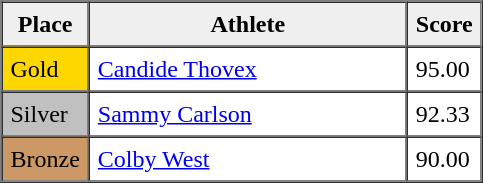<table border=1 cellpadding=5 cellspacing=0>
<tr>
<th style="background:#efefef;" width="20">Place</th>
<th style="background:#efefef;" width="200">Athlete</th>
<th style="background:#efefef;" width="20">Score</th>
</tr>
<tr align=left>
<td style="background:gold;">Gold</td>
<td><a href='#'>Candide Thovex</a></td>
<td>95.00</td>
</tr>
<tr align=left>
<td style="background:silver;">Silver</td>
<td><a href='#'>Sammy Carlson</a></td>
<td>92.33</td>
</tr>
<tr align=left>
<td style="background:#CC9966;">Bronze</td>
<td><a href='#'>Colby West</a></td>
<td>90.00</td>
</tr>
</table>
